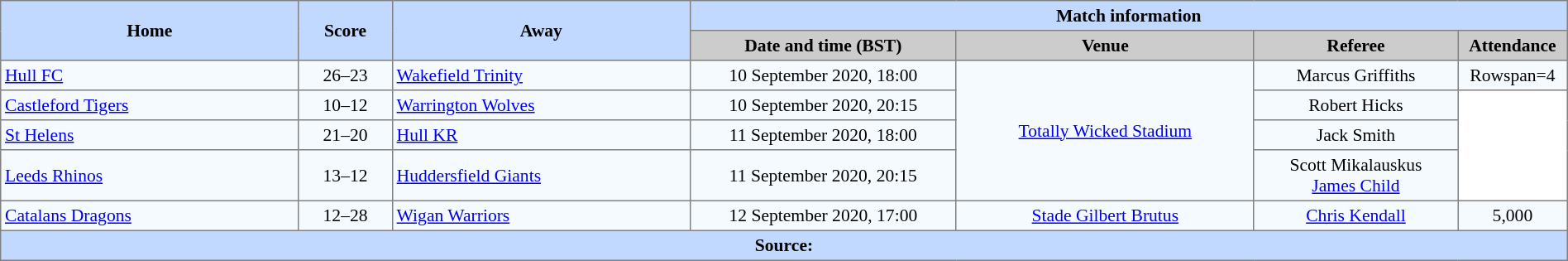<table border=1 style="border-collapse:collapse; font-size:90%; text-align:center;" cellpadding=3 cellspacing=0 width=100%>
<tr bgcolor=#C1D8FF>
<th rowspan=2 width=19%>Home</th>
<th rowspan=2 width=6%>Score</th>
<th rowspan=2 width=19%>Away</th>
<th colspan=4>Match information</th>
</tr>
<tr bgcolor=#CCCCCC>
<th width=17%>Date and time (BST)</th>
<th width=19%>Venue</th>
<th width=13%>Referee</th>
<th width=19%>Attendance</th>
</tr>
<tr bgcolor=#F5FAFF>
<td align=left> <a href='#'>Hull FC</a></td>
<td>26–23</td>
<td align=left> <a href='#'>Wakefield Trinity</a></td>
<td>10 September 2020, 18:00</td>
<td Rowspan=4><a href='#'>Totally Wicked Stadium</a></td>
<td>Marcus Griffiths</td>
<td>Rowspan=4</td>
</tr>
<tr bgcolor=#F5FAFF>
<td align=left> <a href='#'>Castleford Tigers</a></td>
<td>10–12</td>
<td align=left> <a href='#'>Warrington Wolves</a></td>
<td>10 September 2020, 20:15</td>
<td>Robert Hicks</td>
</tr>
<tr bgcolor=#F5FAFF>
<td align=left> <a href='#'>St Helens</a></td>
<td>21–20</td>
<td align=left> <a href='#'>Hull KR</a></td>
<td>11 September 2020, 18:00</td>
<td>Jack Smith</td>
</tr>
<tr bgcolor=#F5FAFF>
<td align=left> <a href='#'>Leeds Rhinos</a></td>
<td>13–12</td>
<td align=left> <a href='#'>Huddersfield Giants</a></td>
<td>11 September 2020, 20:15</td>
<td>Scott Mikalauskus <br> <a href='#'>James Child</a></td>
</tr>
<tr bgcolor=#F5FAFF>
<td align=left> <a href='#'>Catalans Dragons</a></td>
<td>12–28</td>
<td align=left> <a href='#'>Wigan Warriors</a></td>
<td>12 September 2020, 17:00</td>
<td><a href='#'>Stade Gilbert Brutus</a></td>
<td><a href='#'>Chris Kendall</a></td>
<td>5,000</td>
</tr>
<tr style="background:#c1d8ff;">
<th colspan=7>Source:</th>
</tr>
</table>
